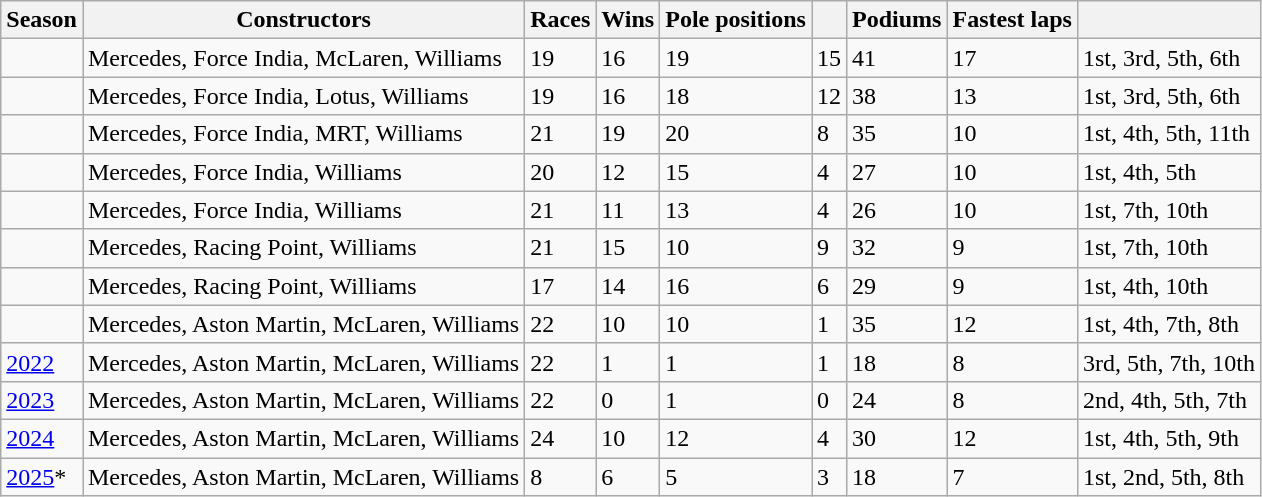<table class="wikitable">
<tr>
<th>Season</th>
<th>Constructors</th>
<th>Races</th>
<th>Wins</th>
<th>Pole positions</th>
<th></th>
<th>Podiums</th>
<th>Fastest laps</th>
<th></th>
</tr>
<tr>
<td></td>
<td>Mercedes, Force India, McLaren, Williams</td>
<td>19</td>
<td>16</td>
<td>19</td>
<td>15</td>
<td>41</td>
<td>17</td>
<td>1st, 3rd, 5th, 6th</td>
</tr>
<tr>
<td></td>
<td>Mercedes, Force India, Lotus, Williams</td>
<td>19</td>
<td>16</td>
<td>18</td>
<td>12</td>
<td>38</td>
<td>13</td>
<td>1st, 3rd, 5th, 6th</td>
</tr>
<tr>
<td></td>
<td>Mercedes, Force India, MRT, Williams</td>
<td>21</td>
<td>19</td>
<td>20</td>
<td>8</td>
<td>35</td>
<td>10</td>
<td>1st, 4th, 5th, 11th</td>
</tr>
<tr>
<td></td>
<td>Mercedes, Force India, Williams</td>
<td>20</td>
<td>12</td>
<td>15</td>
<td>4</td>
<td>27</td>
<td>10</td>
<td>1st, 4th, 5th</td>
</tr>
<tr>
<td></td>
<td>Mercedes, Force India, Williams</td>
<td>21</td>
<td>11</td>
<td>13</td>
<td>4</td>
<td>26</td>
<td>10</td>
<td>1st, 7th, 10th</td>
</tr>
<tr>
<td></td>
<td>Mercedes, Racing Point, Williams</td>
<td>21</td>
<td>15</td>
<td>10</td>
<td>9</td>
<td>32</td>
<td>9</td>
<td>1st, 7th, 10th</td>
</tr>
<tr>
<td></td>
<td>Mercedes, Racing Point, Williams</td>
<td>17</td>
<td>14</td>
<td>16</td>
<td>6</td>
<td>29</td>
<td>9</td>
<td>1st, 4th, 10th</td>
</tr>
<tr>
<td></td>
<td>Mercedes, Aston Martin, McLaren, Williams</td>
<td>22</td>
<td>10</td>
<td>10</td>
<td>1</td>
<td>35</td>
<td>12</td>
<td>1st, 4th, 7th, 8th</td>
</tr>
<tr>
<td><a href='#'>2022</a></td>
<td>Mercedes, Aston Martin, McLaren, Williams</td>
<td>22</td>
<td>1</td>
<td>1</td>
<td>1</td>
<td>18</td>
<td>8</td>
<td>3rd, 5th, 7th, 10th</td>
</tr>
<tr>
<td><a href='#'>2023</a></td>
<td>Mercedes, Aston Martin, McLaren, Williams</td>
<td>22</td>
<td>0</td>
<td>1</td>
<td>0</td>
<td>24</td>
<td>8</td>
<td>2nd, 4th, 5th, 7th</td>
</tr>
<tr>
<td><a href='#'>2024</a></td>
<td>Mercedes, Aston Martin, McLaren, Williams</td>
<td>24</td>
<td>10</td>
<td>12</td>
<td>4</td>
<td>30</td>
<td>12</td>
<td>1st, 4th, 5th, 9th</td>
</tr>
<tr>
<td><a href='#'>2025</a>*</td>
<td>Mercedes, Aston Martin, McLaren, Williams</td>
<td>8</td>
<td>6</td>
<td>5</td>
<td>3</td>
<td>18</td>
<td>7</td>
<td>1st, 2nd, 5th, 8th</td>
</tr>
</table>
